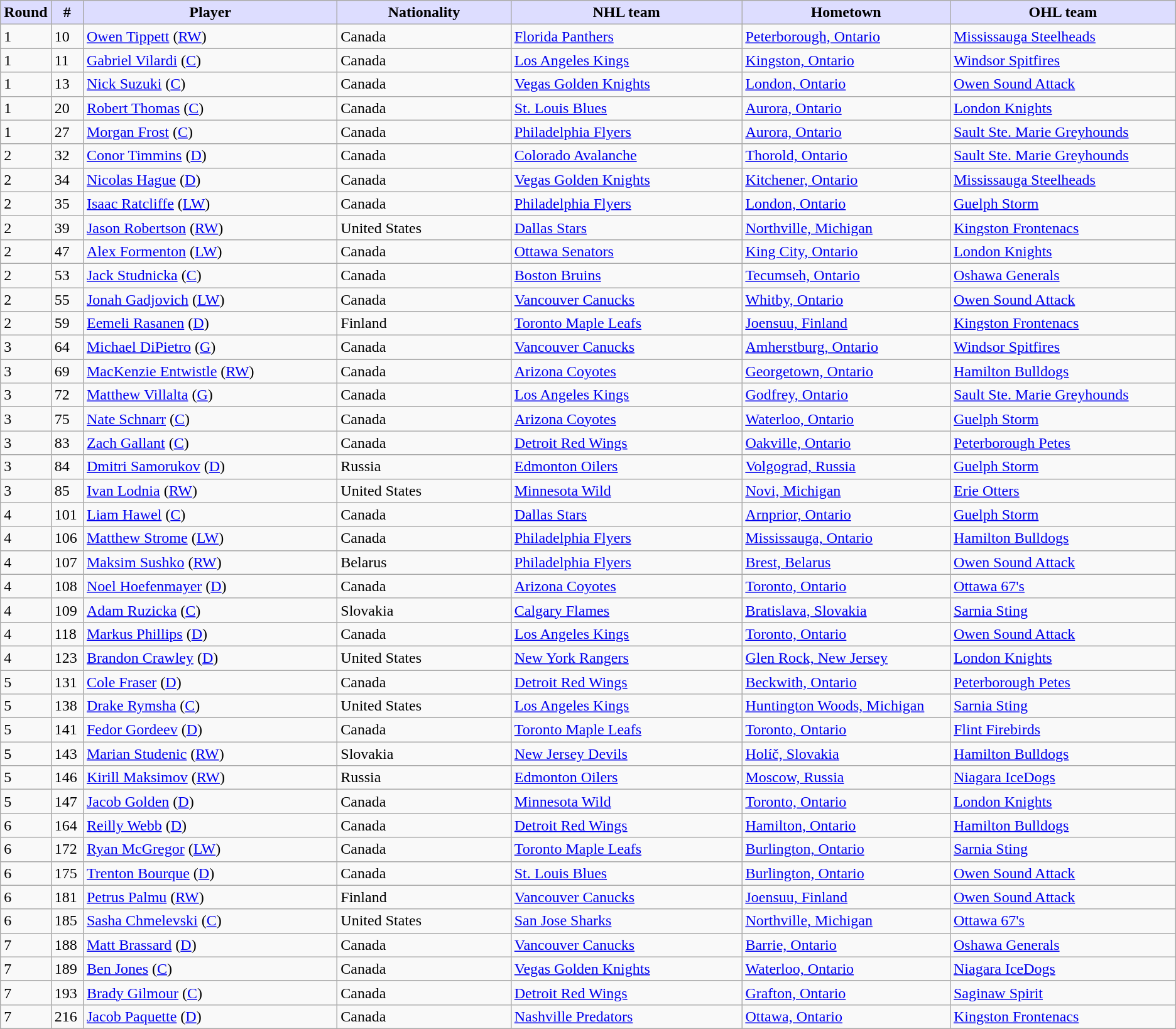<table class="wikitable">
<tr>
<th style="background:#ddf; width:2.75%;">Round</th>
<th style="background:#ddf; width:2.75%;">#</th>
<th style="background:#ddf; width:22.0%;">Player</th>
<th style="background:#ddf; width:15.0%;">Nationality</th>
<th style="background:#ddf; width:20.0%;">NHL team</th>
<th style="background:#ddf; width:18.0%;">Hometown</th>
<th style="background:#ddf; width:100.0%;">OHL team</th>
</tr>
<tr>
<td>1</td>
<td>10</td>
<td><a href='#'>Owen Tippett</a> (<a href='#'>RW</a>)</td>
<td> Canada</td>
<td><a href='#'>Florida Panthers</a></td>
<td><a href='#'>Peterborough, Ontario</a></td>
<td><a href='#'>Mississauga Steelheads</a></td>
</tr>
<tr>
<td>1</td>
<td>11</td>
<td><a href='#'>Gabriel Vilardi</a> (<a href='#'>C</a>)</td>
<td> Canada</td>
<td><a href='#'>Los Angeles Kings</a></td>
<td><a href='#'>Kingston, Ontario</a></td>
<td><a href='#'>Windsor Spitfires</a></td>
</tr>
<tr>
<td>1</td>
<td>13</td>
<td><a href='#'>Nick Suzuki</a> (<a href='#'>C</a>)</td>
<td> Canada</td>
<td><a href='#'>Vegas Golden Knights</a></td>
<td><a href='#'>London, Ontario</a></td>
<td><a href='#'>Owen Sound Attack</a></td>
</tr>
<tr>
<td>1</td>
<td>20</td>
<td><a href='#'>Robert Thomas</a> (<a href='#'>C</a>)</td>
<td> Canada</td>
<td><a href='#'>St. Louis Blues</a></td>
<td><a href='#'>Aurora, Ontario</a></td>
<td><a href='#'>London Knights</a></td>
</tr>
<tr>
<td>1</td>
<td>27</td>
<td><a href='#'>Morgan Frost</a> (<a href='#'>C</a>)</td>
<td> Canada</td>
<td><a href='#'>Philadelphia Flyers</a></td>
<td><a href='#'>Aurora, Ontario</a></td>
<td><a href='#'>Sault Ste. Marie Greyhounds</a></td>
</tr>
<tr>
<td>2</td>
<td>32</td>
<td><a href='#'>Conor Timmins</a> (<a href='#'>D</a>)</td>
<td> Canada</td>
<td><a href='#'>Colorado Avalanche</a></td>
<td><a href='#'>Thorold, Ontario</a></td>
<td><a href='#'>Sault Ste. Marie Greyhounds</a></td>
</tr>
<tr>
<td>2</td>
<td>34</td>
<td><a href='#'>Nicolas Hague</a> (<a href='#'>D</a>)</td>
<td> Canada</td>
<td><a href='#'>Vegas Golden Knights</a></td>
<td><a href='#'>Kitchener, Ontario</a></td>
<td><a href='#'>Mississauga Steelheads</a></td>
</tr>
<tr>
<td>2</td>
<td>35</td>
<td><a href='#'>Isaac Ratcliffe</a> (<a href='#'>LW</a>)</td>
<td> Canada</td>
<td><a href='#'>Philadelphia Flyers</a></td>
<td><a href='#'>London, Ontario</a></td>
<td><a href='#'>Guelph Storm</a></td>
</tr>
<tr>
<td>2</td>
<td>39</td>
<td><a href='#'>Jason Robertson</a> (<a href='#'>RW</a>)</td>
<td> United States</td>
<td><a href='#'>Dallas Stars</a></td>
<td><a href='#'>Northville, Michigan</a></td>
<td><a href='#'>Kingston Frontenacs</a></td>
</tr>
<tr>
<td>2</td>
<td>47</td>
<td><a href='#'>Alex Formenton</a> (<a href='#'>LW</a>)</td>
<td> Canada</td>
<td><a href='#'>Ottawa Senators</a></td>
<td><a href='#'>King City, Ontario</a></td>
<td><a href='#'>London Knights</a></td>
</tr>
<tr>
<td>2</td>
<td>53</td>
<td><a href='#'>Jack Studnicka</a> (<a href='#'>C</a>)</td>
<td> Canada</td>
<td><a href='#'>Boston Bruins</a></td>
<td><a href='#'>Tecumseh, Ontario</a></td>
<td><a href='#'>Oshawa Generals</a></td>
</tr>
<tr>
<td>2</td>
<td>55</td>
<td><a href='#'>Jonah Gadjovich</a> (<a href='#'>LW</a>)</td>
<td> Canada</td>
<td><a href='#'>Vancouver Canucks</a></td>
<td><a href='#'>Whitby, Ontario</a></td>
<td><a href='#'>Owen Sound Attack</a></td>
</tr>
<tr>
<td>2</td>
<td>59</td>
<td><a href='#'>Eemeli Rasanen</a> (<a href='#'>D</a>)</td>
<td> Finland</td>
<td><a href='#'>Toronto Maple Leafs</a></td>
<td><a href='#'>Joensuu, Finland</a></td>
<td><a href='#'>Kingston Frontenacs</a></td>
</tr>
<tr>
<td>3</td>
<td>64</td>
<td><a href='#'>Michael DiPietro</a> (<a href='#'>G</a>)</td>
<td> Canada</td>
<td><a href='#'>Vancouver Canucks</a></td>
<td><a href='#'>Amherstburg, Ontario</a></td>
<td><a href='#'>Windsor Spitfires</a></td>
</tr>
<tr>
<td>3</td>
<td>69</td>
<td><a href='#'>MacKenzie Entwistle</a> (<a href='#'>RW</a>)</td>
<td> Canada</td>
<td><a href='#'>Arizona Coyotes</a></td>
<td><a href='#'>Georgetown, Ontario</a></td>
<td><a href='#'>Hamilton Bulldogs</a></td>
</tr>
<tr>
<td>3</td>
<td>72</td>
<td><a href='#'>Matthew Villalta</a> (<a href='#'>G</a>)</td>
<td> Canada</td>
<td><a href='#'>Los Angeles Kings</a></td>
<td><a href='#'>Godfrey, Ontario</a></td>
<td><a href='#'>Sault Ste. Marie Greyhounds</a></td>
</tr>
<tr>
<td>3</td>
<td>75</td>
<td><a href='#'>Nate Schnarr</a> (<a href='#'>C</a>)</td>
<td> Canada</td>
<td><a href='#'>Arizona Coyotes</a></td>
<td><a href='#'>Waterloo, Ontario</a></td>
<td><a href='#'>Guelph Storm</a></td>
</tr>
<tr>
<td>3</td>
<td>83</td>
<td><a href='#'>Zach Gallant</a> (<a href='#'>C</a>)</td>
<td> Canada</td>
<td><a href='#'>Detroit Red Wings</a></td>
<td><a href='#'>Oakville, Ontario</a></td>
<td><a href='#'>Peterborough Petes</a></td>
</tr>
<tr>
<td>3</td>
<td>84</td>
<td><a href='#'>Dmitri Samorukov</a> (<a href='#'>D</a>)</td>
<td> Russia</td>
<td><a href='#'>Edmonton Oilers</a></td>
<td><a href='#'>Volgograd, Russia</a></td>
<td><a href='#'>Guelph Storm</a></td>
</tr>
<tr>
<td>3</td>
<td>85</td>
<td><a href='#'>Ivan Lodnia</a> (<a href='#'>RW</a>)</td>
<td> United States</td>
<td><a href='#'>Minnesota Wild</a></td>
<td><a href='#'>Novi, Michigan</a></td>
<td><a href='#'>Erie Otters</a></td>
</tr>
<tr>
<td>4</td>
<td>101</td>
<td><a href='#'>Liam Hawel</a> (<a href='#'>C</a>)</td>
<td> Canada</td>
<td><a href='#'>Dallas Stars</a></td>
<td><a href='#'>Arnprior, Ontario</a></td>
<td><a href='#'>Guelph Storm</a></td>
</tr>
<tr>
<td>4</td>
<td>106</td>
<td><a href='#'>Matthew Strome</a> (<a href='#'>LW</a>)</td>
<td> Canada</td>
<td><a href='#'>Philadelphia Flyers</a></td>
<td><a href='#'>Mississauga, Ontario</a></td>
<td><a href='#'>Hamilton Bulldogs</a></td>
</tr>
<tr>
<td>4</td>
<td>107</td>
<td><a href='#'>Maksim Sushko</a> (<a href='#'>RW</a>)</td>
<td> Belarus</td>
<td><a href='#'>Philadelphia Flyers</a></td>
<td><a href='#'>Brest, Belarus</a></td>
<td><a href='#'>Owen Sound Attack</a></td>
</tr>
<tr>
<td>4</td>
<td>108</td>
<td><a href='#'>Noel Hoefenmayer</a> (<a href='#'>D</a>)</td>
<td> Canada</td>
<td><a href='#'>Arizona Coyotes</a></td>
<td><a href='#'>Toronto, Ontario</a></td>
<td><a href='#'>Ottawa 67's</a></td>
</tr>
<tr>
<td>4</td>
<td>109</td>
<td><a href='#'>Adam Ruzicka</a> (<a href='#'>C</a>)</td>
<td> Slovakia</td>
<td><a href='#'>Calgary Flames</a></td>
<td><a href='#'>Bratislava, Slovakia</a></td>
<td><a href='#'>Sarnia Sting</a></td>
</tr>
<tr>
<td>4</td>
<td>118</td>
<td><a href='#'>Markus Phillips</a> (<a href='#'>D</a>)</td>
<td> Canada</td>
<td><a href='#'>Los Angeles Kings</a></td>
<td><a href='#'>Toronto, Ontario</a></td>
<td><a href='#'>Owen Sound Attack</a></td>
</tr>
<tr>
<td>4</td>
<td>123</td>
<td><a href='#'>Brandon Crawley</a> (<a href='#'>D</a>)</td>
<td> United States</td>
<td><a href='#'>New York Rangers</a></td>
<td><a href='#'>Glen Rock, New Jersey</a></td>
<td><a href='#'>London Knights</a></td>
</tr>
<tr>
<td>5</td>
<td>131</td>
<td><a href='#'>Cole Fraser</a> (<a href='#'>D</a>)</td>
<td> Canada</td>
<td><a href='#'>Detroit Red Wings</a></td>
<td><a href='#'>Beckwith, Ontario</a></td>
<td><a href='#'>Peterborough Petes</a></td>
</tr>
<tr>
<td>5</td>
<td>138</td>
<td><a href='#'>Drake Rymsha</a> (<a href='#'>C</a>)</td>
<td> United States</td>
<td><a href='#'>Los Angeles Kings</a></td>
<td><a href='#'>Huntington Woods, Michigan</a></td>
<td><a href='#'>Sarnia Sting</a></td>
</tr>
<tr>
<td>5</td>
<td>141</td>
<td><a href='#'>Fedor Gordeev</a> (<a href='#'>D</a>)</td>
<td> Canada</td>
<td><a href='#'>Toronto Maple Leafs</a></td>
<td><a href='#'>Toronto, Ontario</a></td>
<td><a href='#'>Flint Firebirds</a></td>
</tr>
<tr>
<td>5</td>
<td>143</td>
<td><a href='#'>Marian Studenic</a> (<a href='#'>RW</a>)</td>
<td> Slovakia</td>
<td><a href='#'>New Jersey Devils</a></td>
<td><a href='#'>Holíč, Slovakia</a></td>
<td><a href='#'>Hamilton Bulldogs</a></td>
</tr>
<tr>
<td>5</td>
<td>146</td>
<td><a href='#'>Kirill Maksimov</a> (<a href='#'>RW</a>)</td>
<td> Russia</td>
<td><a href='#'>Edmonton Oilers</a></td>
<td><a href='#'>Moscow, Russia</a></td>
<td><a href='#'>Niagara IceDogs</a></td>
</tr>
<tr>
<td>5</td>
<td>147</td>
<td><a href='#'>Jacob Golden</a> (<a href='#'>D</a>)</td>
<td> Canada</td>
<td><a href='#'>Minnesota Wild</a></td>
<td><a href='#'>Toronto, Ontario</a></td>
<td><a href='#'>London Knights</a></td>
</tr>
<tr>
<td>6</td>
<td>164</td>
<td><a href='#'>Reilly Webb</a> (<a href='#'>D</a>)</td>
<td> Canada</td>
<td><a href='#'>Detroit Red Wings</a></td>
<td><a href='#'>Hamilton, Ontario</a></td>
<td><a href='#'>Hamilton Bulldogs</a></td>
</tr>
<tr>
<td>6</td>
<td>172</td>
<td><a href='#'>Ryan McGregor</a> (<a href='#'>LW</a>)</td>
<td> Canada</td>
<td><a href='#'>Toronto Maple Leafs</a></td>
<td><a href='#'>Burlington, Ontario</a></td>
<td><a href='#'>Sarnia Sting</a></td>
</tr>
<tr>
<td>6</td>
<td>175</td>
<td><a href='#'>Trenton Bourque</a> (<a href='#'>D</a>)</td>
<td> Canada</td>
<td><a href='#'>St. Louis Blues</a></td>
<td><a href='#'>Burlington, Ontario</a></td>
<td><a href='#'>Owen Sound Attack</a></td>
</tr>
<tr>
<td>6</td>
<td>181</td>
<td><a href='#'>Petrus Palmu</a> (<a href='#'>RW</a>)</td>
<td> Finland</td>
<td><a href='#'>Vancouver Canucks</a></td>
<td><a href='#'>Joensuu, Finland</a></td>
<td><a href='#'>Owen Sound Attack</a></td>
</tr>
<tr>
<td>6</td>
<td>185</td>
<td><a href='#'>Sasha Chmelevski</a> (<a href='#'>C</a>)</td>
<td> United States</td>
<td><a href='#'>San Jose Sharks</a></td>
<td><a href='#'>Northville, Michigan</a></td>
<td><a href='#'>Ottawa 67's</a></td>
</tr>
<tr>
<td>7</td>
<td>188</td>
<td><a href='#'>Matt Brassard</a> (<a href='#'>D</a>)</td>
<td> Canada</td>
<td><a href='#'>Vancouver Canucks</a></td>
<td><a href='#'>Barrie, Ontario</a></td>
<td><a href='#'>Oshawa Generals</a></td>
</tr>
<tr>
<td>7</td>
<td>189</td>
<td><a href='#'>Ben Jones</a> (<a href='#'>C</a>)</td>
<td> Canada</td>
<td><a href='#'>Vegas Golden Knights</a></td>
<td><a href='#'>Waterloo, Ontario</a></td>
<td><a href='#'>Niagara IceDogs</a></td>
</tr>
<tr>
<td>7</td>
<td>193</td>
<td><a href='#'>Brady Gilmour</a> (<a href='#'>C</a>)</td>
<td> Canada</td>
<td><a href='#'>Detroit Red Wings</a></td>
<td><a href='#'>Grafton, Ontario</a></td>
<td><a href='#'>Saginaw Spirit</a></td>
</tr>
<tr>
<td>7</td>
<td>216</td>
<td><a href='#'>Jacob Paquette</a> (<a href='#'>D</a>)</td>
<td> Canada</td>
<td><a href='#'>Nashville Predators</a></td>
<td><a href='#'>Ottawa, Ontario</a></td>
<td><a href='#'>Kingston Frontenacs</a></td>
</tr>
</table>
